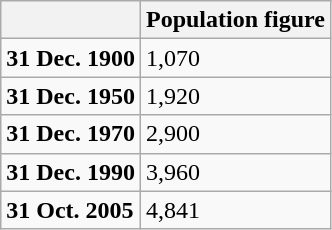<table class="wikitable">
<tr>
<th></th>
<th>Population figure</th>
</tr>
<tr>
<td><strong>31 Dec. 1900</strong></td>
<td>1,070</td>
</tr>
<tr>
<td><strong>31 Dec. 1950</strong></td>
<td>1,920</td>
</tr>
<tr>
<td><strong>31 Dec. 1970</strong></td>
<td>2,900</td>
</tr>
<tr>
<td><strong>31 Dec. 1990</strong></td>
<td>3,960</td>
</tr>
<tr>
<td><strong>31 Oct. 2005</strong></td>
<td>4,841</td>
</tr>
</table>
